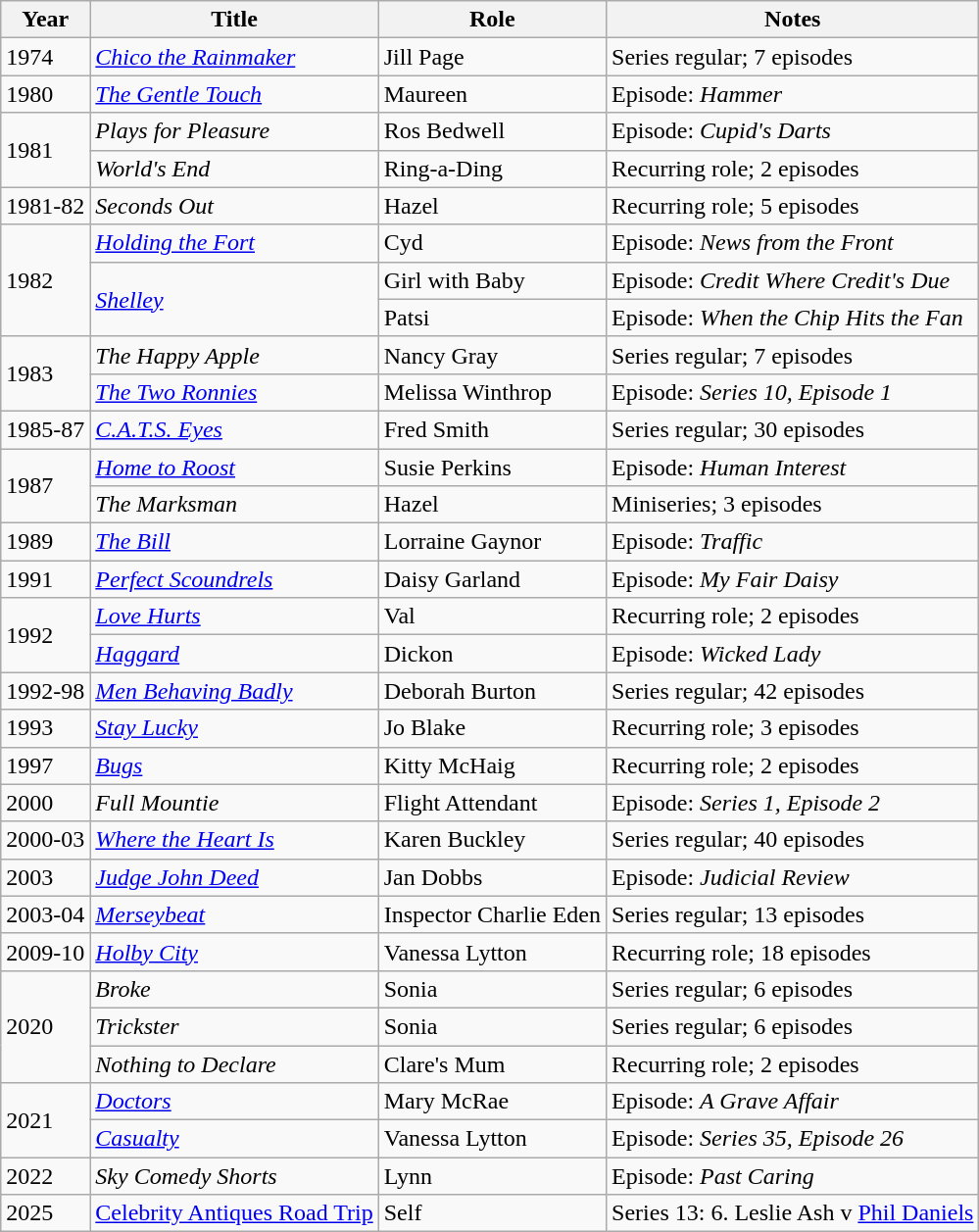<table class="wikitable sortable">
<tr>
<th>Year</th>
<th>Title</th>
<th>Role</th>
<th class="unsortable">Notes</th>
</tr>
<tr>
<td>1974</td>
<td><em><a href='#'>Chico the Rainmaker</a></em></td>
<td>Jill Page</td>
<td>Series regular; 7 episodes</td>
</tr>
<tr>
<td>1980</td>
<td><em><a href='#'>The Gentle Touch</a></em></td>
<td>Maureen</td>
<td>Episode: <em>Hammer</em></td>
</tr>
<tr>
<td rowspan="2">1981</td>
<td><em>Plays for Pleasure</em></td>
<td>Ros Bedwell</td>
<td>Episode: <em>Cupid's Darts</em></td>
</tr>
<tr>
<td><em>World's End</em></td>
<td>Ring-a-Ding</td>
<td>Recurring role; 2 episodes</td>
</tr>
<tr>
<td>1981-82</td>
<td><em>Seconds Out</em></td>
<td>Hazel</td>
<td>Recurring role; 5 episodes</td>
</tr>
<tr>
<td rowspan="3">1982</td>
<td><em><a href='#'>Holding the Fort</a></em></td>
<td>Cyd</td>
<td>Episode: <em>News from the Front</em></td>
</tr>
<tr>
<td rowspan="2"><em><a href='#'>Shelley</a></em></td>
<td>Girl with Baby</td>
<td>Episode: <em>Credit Where Credit's Due</em></td>
</tr>
<tr>
<td>Patsi</td>
<td>Episode: <em>When the Chip Hits the Fan</em></td>
</tr>
<tr>
<td rowspan="2">1983</td>
<td><em>The Happy Apple</em></td>
<td>Nancy Gray</td>
<td>Series regular; 7 episodes</td>
</tr>
<tr>
<td><em><a href='#'>The Two Ronnies</a></em></td>
<td>Melissa Winthrop</td>
<td>Episode: <em>Series 10, Episode 1</em></td>
</tr>
<tr>
<td>1985-87</td>
<td><em><a href='#'>C.A.T.S. Eyes</a></em></td>
<td>Fred Smith</td>
<td>Series regular; 30 episodes</td>
</tr>
<tr>
<td rowspan="2">1987</td>
<td><em><a href='#'>Home to Roost</a></em></td>
<td>Susie Perkins</td>
<td>Episode: <em>Human Interest</em></td>
</tr>
<tr>
<td><em>The Marksman</em></td>
<td>Hazel</td>
<td>Miniseries; 3 episodes</td>
</tr>
<tr>
<td>1989</td>
<td><em><a href='#'>The Bill</a></em></td>
<td>Lorraine Gaynor</td>
<td>Episode: <em>Traffic</em></td>
</tr>
<tr>
<td>1991</td>
<td><em><a href='#'>Perfect Scoundrels</a></em></td>
<td>Daisy Garland</td>
<td>Episode: <em>My Fair Daisy</em></td>
</tr>
<tr>
<td rowspan="2">1992</td>
<td><em><a href='#'>Love Hurts</a></em></td>
<td>Val</td>
<td>Recurring role; 2 episodes</td>
</tr>
<tr>
<td><em><a href='#'>Haggard</a></em></td>
<td>Dickon</td>
<td>Episode: <em>Wicked Lady</em></td>
</tr>
<tr>
<td>1992-98</td>
<td><em><a href='#'>Men Behaving Badly</a></em></td>
<td>Deborah Burton</td>
<td>Series regular; 42 episodes</td>
</tr>
<tr>
<td>1993</td>
<td><em><a href='#'>Stay Lucky</a></em></td>
<td>Jo Blake</td>
<td>Recurring role; 3 episodes</td>
</tr>
<tr>
<td>1997</td>
<td><em><a href='#'>Bugs</a></em></td>
<td>Kitty McHaig</td>
<td>Recurring role; 2 episodes</td>
</tr>
<tr>
<td>2000</td>
<td><em>Full Mountie</em></td>
<td>Flight Attendant</td>
<td>Episode: <em>Series 1, Episode 2</em></td>
</tr>
<tr>
<td>2000-03</td>
<td><em><a href='#'>Where the Heart Is</a></em></td>
<td>Karen Buckley</td>
<td>Series regular; 40 episodes</td>
</tr>
<tr>
<td>2003</td>
<td><em><a href='#'>Judge John Deed</a></em></td>
<td>Jan Dobbs</td>
<td>Episode: <em>Judicial Review</em></td>
</tr>
<tr>
<td>2003-04</td>
<td><em><a href='#'>Merseybeat</a></em></td>
<td>Inspector Charlie Eden</td>
<td>Series regular; 13 episodes</td>
</tr>
<tr>
<td>2009-10</td>
<td><em><a href='#'>Holby City</a></em></td>
<td>Vanessa Lytton</td>
<td>Recurring role; 18 episodes</td>
</tr>
<tr>
<td rowspan="3">2020</td>
<td><em>Broke</em></td>
<td>Sonia</td>
<td>Series regular; 6 episodes</td>
</tr>
<tr>
<td><em>Trickster</em></td>
<td>Sonia</td>
<td>Series regular; 6 episodes</td>
</tr>
<tr>
<td><em>Nothing to Declare</em></td>
<td>Clare's Mum</td>
<td>Recurring role; 2 episodes</td>
</tr>
<tr>
<td rowspan="2">2021</td>
<td><em><a href='#'>Doctors</a></em></td>
<td>Mary McRae</td>
<td>Episode: <em>A Grave Affair</em></td>
</tr>
<tr>
<td><em><a href='#'>Casualty</a></em></td>
<td>Vanessa Lytton</td>
<td>Episode: <em>Series 35, Episode 26</em></td>
</tr>
<tr>
<td>2022</td>
<td><em>Sky Comedy Shorts</em></td>
<td>Lynn</td>
<td>Episode: <em>Past Caring</em></td>
</tr>
<tr>
<td>2025</td>
<td><a href='#'>Celebrity Antiques Road Trip</a></td>
<td>Self</td>
<td>Series 13: 6. Leslie Ash v <a href='#'>Phil Daniels</a></td>
</tr>
</table>
